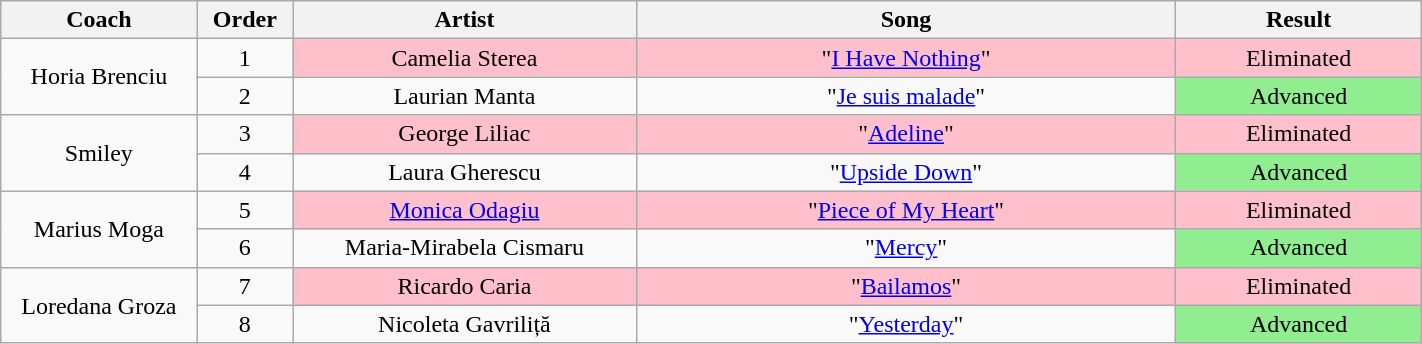<table class="wikitable" style="text-align: center; width:75%;">
<tr>
<th style="width:08%;">Coach</th>
<th style="width:02%;">Order</th>
<th style="width:14%;">Artist</th>
<th style="width:22%;">Song</th>
<th style="width:10%;">Result</th>
</tr>
<tr>
<td rowspan="2">Horia Brenciu</td>
<td>1</td>
<td style="background:pink;">Camelia Sterea</td>
<td style="background:pink;">"<a href='#'>I Have Nothing</a>"</td>
<td style="background:pink;">Eliminated</td>
</tr>
<tr>
<td>2</td>
<td>Laurian Manta</td>
<td>"<a href='#'>Je suis malade</a>"</td>
<td style="background:lightgreen;">Advanced</td>
</tr>
<tr>
<td rowspan="2">Smiley</td>
<td>3</td>
<td style="background:pink;">George Liliac</td>
<td style="background:pink;">"<a href='#'>Adeline</a>"</td>
<td style="background:pink;">Eliminated</td>
</tr>
<tr>
<td>4</td>
<td>Laura Gherescu</td>
<td>"<a href='#'>Upside Down</a>"</td>
<td style="background:lightgreen;">Advanced</td>
</tr>
<tr>
<td rowspan="2">Marius Moga</td>
<td>5</td>
<td style="background:pink;"><a href='#'>Monica Odagiu</a></td>
<td style="background:pink;">"<a href='#'>Piece of My Heart</a>"</td>
<td style="background:pink;">Eliminated</td>
</tr>
<tr>
<td>6</td>
<td>Maria-Mirabela Cismaru</td>
<td>"<a href='#'>Mercy</a>"</td>
<td style="background:lightgreen;">Advanced</td>
</tr>
<tr>
<td rowspan="2">Loredana Groza</td>
<td>7</td>
<td style="background:pink;">Ricardo Caria</td>
<td style="background:pink;">"<a href='#'>Bailamos</a>"</td>
<td style="background:pink;">Eliminated</td>
</tr>
<tr>
<td>8</td>
<td>Nicoleta Gavriliță</td>
<td>"<a href='#'>Yesterday</a>"</td>
<td style="background:lightgreen;">Advanced</td>
</tr>
</table>
